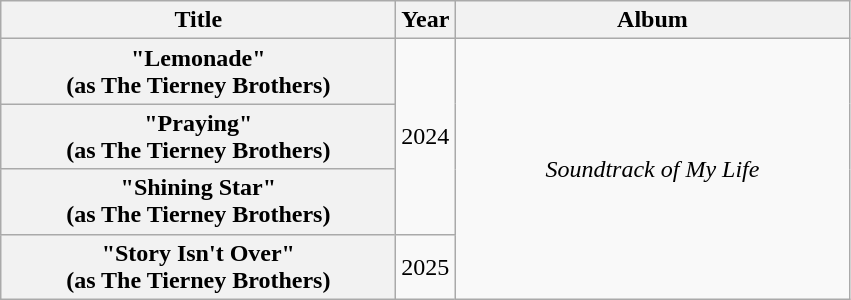<table class="wikitable plainrowheaders" style="text-align:center;">
<tr>
<th scope="col" rowspan="1" style="width:16em;">Title</th>
<th scope="col" rowspan="1" style="width:1em;">Year</th>
<th scope="col" rowspan="1" style="width:16em;">Album</th>
</tr>
<tr>
<th scope="row">"Lemonade" <br>(as The Tierney Brothers)</th>
<td rowspan="3">2024</td>
<td rowspan="4"><em>Soundtrack of My Life</em></td>
</tr>
<tr>
<th scope="row">"Praying" <br>(as The Tierney Brothers)</th>
</tr>
<tr>
<th scope="row">"Shining Star" <br>(as The Tierney Brothers)</th>
</tr>
<tr>
<th scope="row">"Story Isn't Over" <br>(as The Tierney Brothers)</th>
<td>2025</td>
</tr>
</table>
